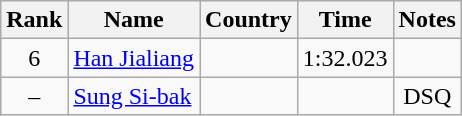<table class="wikitable sortable" style="text-align:center">
<tr>
<th>Rank</th>
<th>Name</th>
<th>Country</th>
<th>Time</th>
<th>Notes</th>
</tr>
<tr>
<td>6</td>
<td align=left><a href='#'>Han Jialiang</a></td>
<td align=left></td>
<td>1:32.023</td>
<td></td>
</tr>
<tr>
<td>–</td>
<td align=left><a href='#'>Sung Si-bak</a></td>
<td align=left></td>
<td></td>
<td>DSQ</td>
</tr>
</table>
